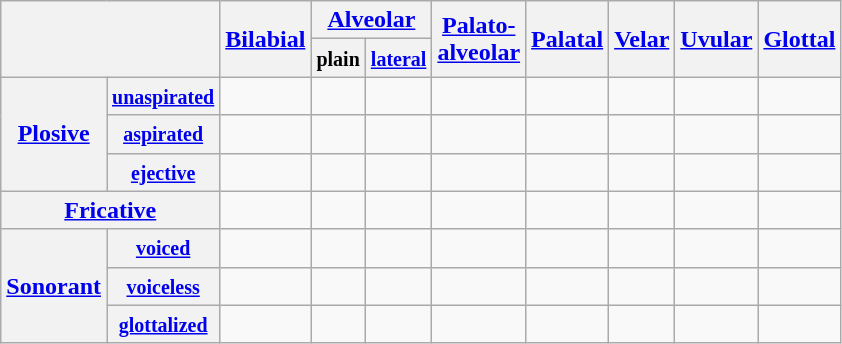<table class="wikitable" style="text-align:center;">
<tr>
<th rowspan="2" colspan="2"></th>
<th rowspan="2"><a href='#'>Bilabial</a></th>
<th colspan="2"><a href='#'>Alveolar</a></th>
<th rowspan="2"><a href='#'>Palato-<br>alveolar</a></th>
<th rowspan="2"><a href='#'>Palatal</a></th>
<th rowspan="2"><a href='#'>Velar</a></th>
<th rowspan="2"><a href='#'>Uvular</a></th>
<th rowspan="2"><a href='#'>Glottal</a></th>
</tr>
<tr>
<th><small>plain</small></th>
<th><small><a href='#'>lateral</a></small></th>
</tr>
<tr>
<th rowspan="3"><a href='#'>Plosive</a></th>
<th><small><a href='#'>unaspirated</a></small></th>
<td></td>
<td></td>
<td></td>
<td></td>
<td></td>
<td></td>
<td></td>
<td></td>
</tr>
<tr>
<th><small><a href='#'>aspirated</a></small></th>
<td></td>
<td></td>
<td></td>
<td></td>
<td></td>
<td></td>
<td></td>
<td></td>
</tr>
<tr>
<th><small><a href='#'>ejective</a></small></th>
<td></td>
<td></td>
<td></td>
<td></td>
<td></td>
<td></td>
<td></td>
<td></td>
</tr>
<tr>
<th colspan="2"><a href='#'>Fricative</a></th>
<td></td>
<td></td>
<td></td>
<td></td>
<td></td>
<td></td>
<td></td>
<td></td>
</tr>
<tr>
<th rowspan="3"><a href='#'>Sonorant</a></th>
<th><small><a href='#'>voiced</a></small></th>
<td></td>
<td></td>
<td></td>
<td></td>
<td></td>
<td></td>
<td></td>
<td></td>
</tr>
<tr>
<th><small><a href='#'>voiceless</a></small></th>
<td></td>
<td></td>
<td></td>
<td></td>
<td></td>
<td></td>
<td></td>
<td></td>
</tr>
<tr>
<th><small><a href='#'>glottalized</a></small></th>
<td></td>
<td></td>
<td></td>
<td></td>
<td></td>
<td></td>
<td></td>
<td></td>
</tr>
</table>
